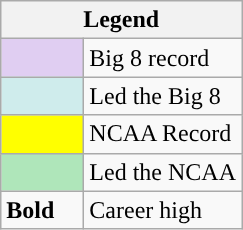<table class="wikitable">
<tr>
<th colspan="2">Legend</th>
</tr>
<tr>
<td style="background:#e0cef2; width:3em"></td>
<td>Big 8 record</td>
</tr>
<tr>
<td style="background:#cfecec; width:3em;"></td>
<td>Led the Big 8</td>
</tr>
<tr>
<td style="background:#ff0; width:3em;"></td>
<td>NCAA Record</td>
</tr>
<tr>
<td style="background:#afe6ba; width:3em;"></td>
<td>Led the NCAA</td>
</tr>
<tr>
<td><strong>Bold</strong></td>
<td>Career high</td>
</tr>
</table>
